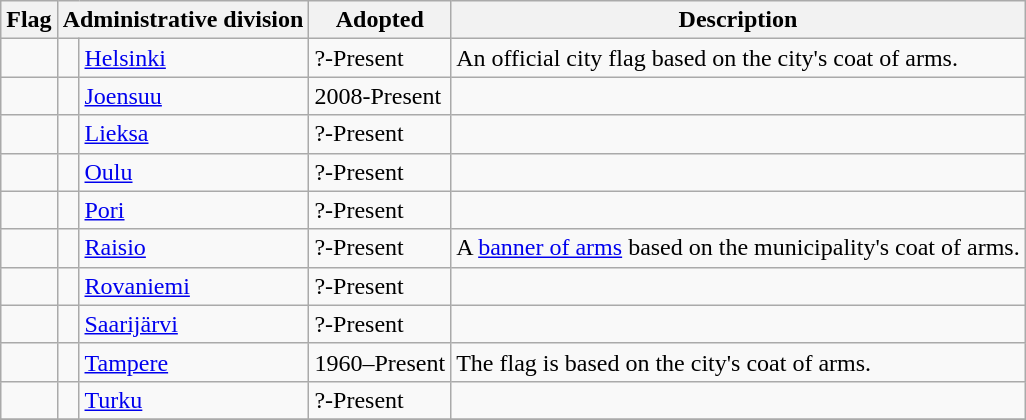<table class="wikitable sortable">
<tr>
<th class="unsortable">Flag</th>
<th colspan="2">Administrative division</th>
<th>Adopted</th>
<th class="unsortable">Description</th>
</tr>
<tr>
<td></td>
<td></td>
<td><a href='#'>Helsinki</a></td>
<td>?-Present</td>
<td>An official city flag based on the city's coat of arms.</td>
</tr>
<tr>
<td></td>
<td></td>
<td><a href='#'>Joensuu</a></td>
<td>2008-Present</td>
<td></td>
</tr>
<tr>
<td></td>
<td></td>
<td><a href='#'>Lieksa</a></td>
<td>?-Present</td>
<td></td>
</tr>
<tr>
<td></td>
<td></td>
<td><a href='#'>Oulu</a></td>
<td>?-Present</td>
<td></td>
</tr>
<tr>
<td></td>
<td></td>
<td><a href='#'>Pori</a></td>
<td>?-Present</td>
<td></td>
</tr>
<tr>
<td></td>
<td></td>
<td><a href='#'>Raisio</a></td>
<td>?-Present</td>
<td>A <a href='#'>banner of arms</a> based on the municipality's coat of arms. </td>
</tr>
<tr>
<td></td>
<td></td>
<td><a href='#'>Rovaniemi</a></td>
<td>?-Present</td>
<td></td>
</tr>
<tr>
<td></td>
<td></td>
<td><a href='#'>Saarijärvi</a></td>
<td>?-Present</td>
<td></td>
</tr>
<tr>
<td></td>
<td></td>
<td><a href='#'>Tampere</a></td>
<td>1960–Present</td>
<td>The flag is based on the city's coat of arms. </td>
</tr>
<tr>
<td></td>
<td></td>
<td><a href='#'>Turku</a></td>
<td>?-Present</td>
<td></td>
</tr>
<tr>
</tr>
</table>
